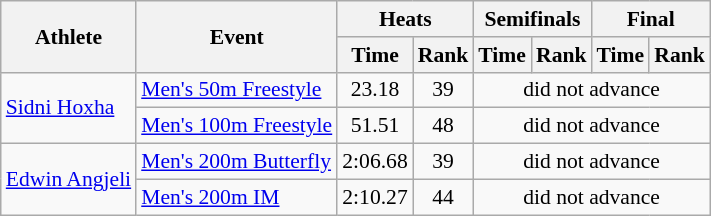<table class=wikitable style="font-size:90%">
<tr>
<th rowspan="2">Athlete</th>
<th rowspan="2">Event</th>
<th colspan="2">Heats</th>
<th colspan="2">Semifinals</th>
<th colspan="2">Final</th>
</tr>
<tr>
<th>Time</th>
<th>Rank</th>
<th>Time</th>
<th>Rank</th>
<th>Time</th>
<th>Rank</th>
</tr>
<tr>
<td rowspan="2"><a href='#'>Sidni Hoxha</a></td>
<td><a href='#'>Men's 50m Freestyle</a></td>
<td align=center>23.18</td>
<td align=center>39</td>
<td align=center colspan=4>did not advance</td>
</tr>
<tr>
<td><a href='#'>Men's 100m Freestyle</a></td>
<td align=center>51.51</td>
<td align=center>48</td>
<td align=center colspan=4>did not advance</td>
</tr>
<tr>
<td rowspan="2"><a href='#'>Edwin Angjeli</a></td>
<td><a href='#'>Men's 200m Butterfly</a></td>
<td align=center>2:06.68</td>
<td align=center>39</td>
<td align=center colspan=4>did not advance</td>
</tr>
<tr>
<td><a href='#'>Men's 200m IM</a></td>
<td align=center>2:10.27</td>
<td align=center>44</td>
<td align=center colspan=4>did not advance</td>
</tr>
</table>
